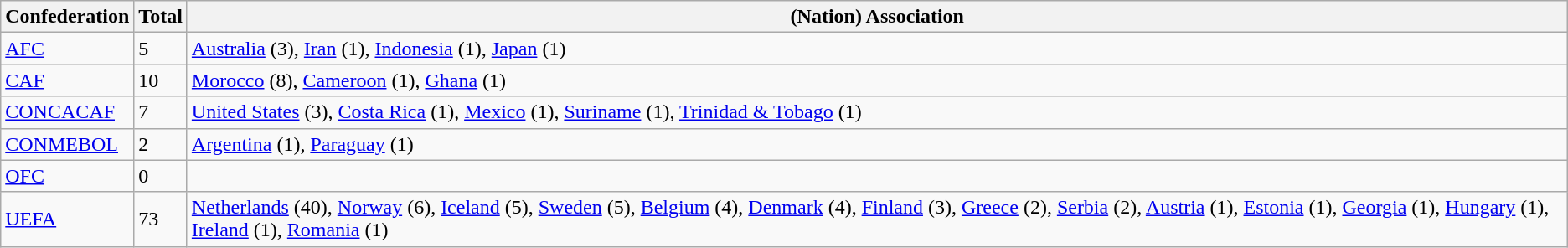<table class="wikitable sortable" style="text-align:left">
<tr>
<th scope="row">Confederation</th>
<th scope="col">Total</th>
<th scope="col" class="unsortable">(Nation) Association</th>
</tr>
<tr>
<td><a href='#'>AFC</a></td>
<td>5</td>
<td> <a href='#'>Australia</a> (3),  <a href='#'>Iran</a> (1),  <a href='#'>Indonesia</a> (1),  <a href='#'>Japan</a> (1)</td>
</tr>
<tr>
<td><a href='#'>CAF</a></td>
<td>10</td>
<td> <a href='#'>Morocco</a> (8),  <a href='#'>Cameroon</a> (1),  <a href='#'>Ghana</a> (1)</td>
</tr>
<tr>
<td><a href='#'>CONCACAF</a></td>
<td>7</td>
<td> <a href='#'>United States</a> (3),  <a href='#'>Costa Rica</a> (1),  <a href='#'>Mexico</a> (1),  <a href='#'>Suriname</a> (1),  <a href='#'>Trinidad & Tobago</a> (1)</td>
</tr>
<tr>
<td><a href='#'>CONMEBOL</a></td>
<td>2</td>
<td> <a href='#'>Argentina</a> (1),  <a href='#'>Paraguay</a> (1)</td>
</tr>
<tr>
<td><a href='#'>OFC</a></td>
<td>0</td>
<td> </td>
</tr>
<tr>
<td><a href='#'>UEFA</a></td>
<td>73</td>
<td> <a href='#'>Netherlands</a> (40),  <a href='#'>Norway</a> (6),  <a href='#'>Iceland</a> (5),  <a href='#'>Sweden</a> (5),  <a href='#'>Belgium</a> (4),  <a href='#'>Denmark</a> (4),  <a href='#'>Finland</a> (3),  <a href='#'>Greece</a> (2),  <a href='#'>Serbia</a> (2),  <a href='#'>Austria</a> (1),  <a href='#'>Estonia</a> (1),  <a href='#'>Georgia</a> (1),  <a href='#'>Hungary</a> (1),  <a href='#'>Ireland</a> (1),  <a href='#'>Romania</a> (1)</td>
</tr>
</table>
